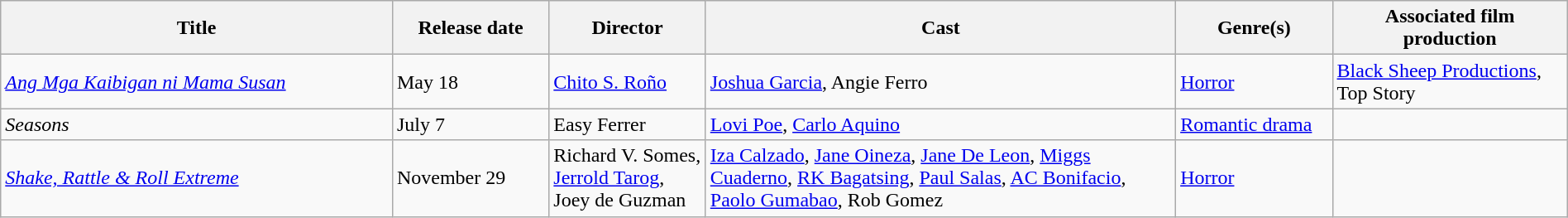<table class="wikitable" style="width:100%;">
<tr>
<th style="width:25%;">Title</th>
<th style="width:10%;">Release date</th>
<th style="width:10%;">Director</th>
<th style="width:30%;">Cast</th>
<th style="width:10%;">Genre(s)</th>
<th style="width:15%;">Associated film production</th>
</tr>
<tr>
<td><em><a href='#'>Ang Mga Kaibigan ni Mama Susan</a></em></td>
<td>May 18</td>
<td><a href='#'>Chito S. Roño</a></td>
<td><a href='#'>Joshua Garcia</a>, Angie Ferro</td>
<td><a href='#'>Horror</a></td>
<td><a href='#'>Black Sheep Productions</a>, Top Story</td>
</tr>
<tr>
<td><em>Seasons</em></td>
<td>July 7</td>
<td>Easy Ferrer</td>
<td><a href='#'>Lovi Poe</a>, <a href='#'>Carlo Aquino</a></td>
<td><a href='#'>Romantic drama</a></td>
<td></td>
</tr>
<tr>
<td><em><a href='#'>Shake, Rattle & Roll Extreme</a></em></td>
<td>November 29</td>
<td>Richard V. Somes, <a href='#'>Jerrold Tarog</a>, Joey de Guzman</td>
<td><a href='#'>Iza Calzado</a>, <a href='#'>Jane Oineza</a>, <a href='#'>Jane De Leon</a>, <a href='#'>Miggs Cuaderno</a>, <a href='#'>RK Bagatsing</a>, <a href='#'>Paul Salas</a>, <a href='#'>AC Bonifacio</a>, <a href='#'>Paolo Gumabao</a>, Rob Gomez</td>
<td><a href='#'>Horror</a></td>
<td></td>
</tr>
</table>
